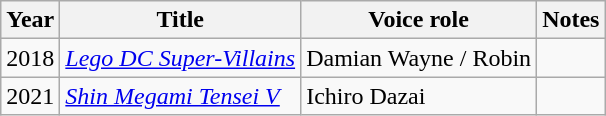<table class="wikitable sortable">
<tr>
<th>Year</th>
<th>Title</th>
<th>Voice role</th>
<th class="unsortable">Notes</th>
</tr>
<tr>
<td>2018</td>
<td><em><a href='#'>Lego DC Super-Villains</a></em></td>
<td>Damian Wayne / Robin</td>
<td></td>
</tr>
<tr>
<td>2021</td>
<td><em><a href='#'>Shin Megami Tensei V</a></em></td>
<td>Ichiro Dazai</td>
<td></td>
</tr>
</table>
